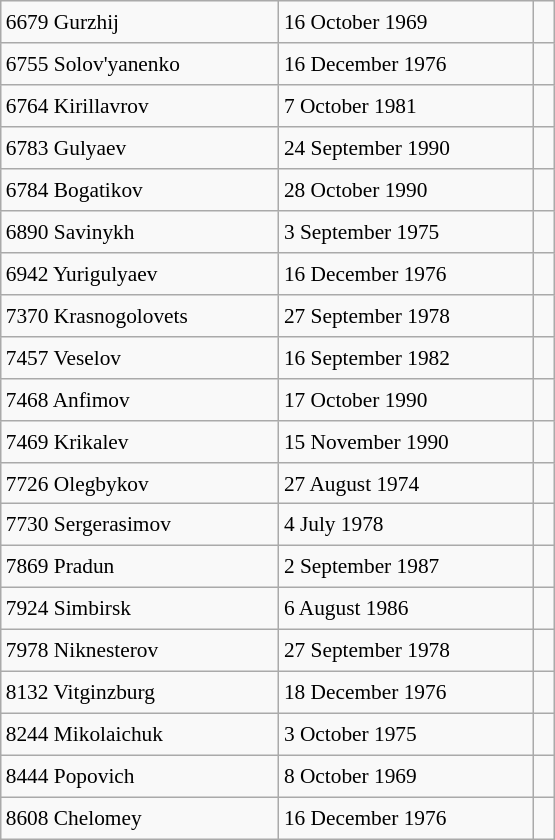<table class="wikitable" style="font-size: 89%; float: left; width: 26em; margin-right: 1em; height: 560px">
<tr>
<td>6679 Gurzhij</td>
<td>16 October 1969</td>
<td></td>
</tr>
<tr>
<td>6755 Solov'yanenko</td>
<td>16 December 1976</td>
<td></td>
</tr>
<tr>
<td>6764 Kirillavrov</td>
<td>7 October 1981</td>
<td></td>
</tr>
<tr>
<td>6783 Gulyaev</td>
<td>24 September 1990</td>
<td></td>
</tr>
<tr>
<td>6784 Bogatikov</td>
<td>28 October 1990</td>
<td></td>
</tr>
<tr>
<td>6890 Savinykh</td>
<td>3 September 1975</td>
<td></td>
</tr>
<tr>
<td>6942 Yurigulyaev</td>
<td>16 December 1976</td>
<td></td>
</tr>
<tr>
<td>7370 Krasnogolovets</td>
<td>27 September 1978</td>
<td></td>
</tr>
<tr>
<td>7457 Veselov</td>
<td>16 September 1982</td>
<td></td>
</tr>
<tr>
<td>7468 Anfimov</td>
<td>17 October 1990</td>
<td></td>
</tr>
<tr>
<td>7469 Krikalev</td>
<td>15 November 1990</td>
<td></td>
</tr>
<tr>
<td>7726 Olegbykov</td>
<td>27 August 1974</td>
<td></td>
</tr>
<tr>
<td>7730 Sergerasimov</td>
<td>4 July 1978</td>
<td></td>
</tr>
<tr>
<td>7869 Pradun</td>
<td>2 September 1987</td>
<td></td>
</tr>
<tr>
<td>7924 Simbirsk</td>
<td>6 August 1986</td>
<td> </td>
</tr>
<tr>
<td>7978 Niknesterov</td>
<td>27 September 1978</td>
<td></td>
</tr>
<tr>
<td>8132 Vitginzburg</td>
<td>18 December 1976</td>
<td></td>
</tr>
<tr>
<td>8244 Mikolaichuk</td>
<td>3 October 1975</td>
<td></td>
</tr>
<tr>
<td>8444 Popovich</td>
<td>8 October 1969</td>
<td></td>
</tr>
<tr>
<td>8608 Chelomey</td>
<td>16 December 1976</td>
<td></td>
</tr>
</table>
